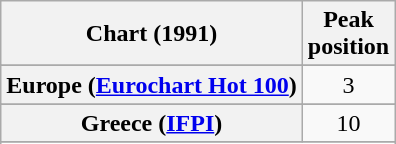<table class="wikitable sortable plainrowheaders" style="text-align:center">
<tr>
<th>Chart (1991)</th>
<th>Peak<br>position</th>
</tr>
<tr>
</tr>
<tr>
</tr>
<tr>
<th scope="row">Europe (<a href='#'>Eurochart Hot 100</a>)</th>
<td>3</td>
</tr>
<tr>
</tr>
<tr>
<th scope="row">Greece (<a href='#'>IFPI</a>)</th>
<td>10</td>
</tr>
<tr>
</tr>
<tr>
</tr>
<tr>
</tr>
<tr>
</tr>
<tr>
</tr>
</table>
